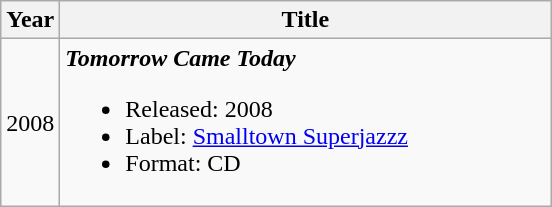<table class="wikitable">
<tr>
<th>Year</th>
<th style="width:225px;">Title</th>
</tr>
<tr>
<td>2008</td>
<td style="width:20em"><strong><em>Tomorrow Came Today</em></strong><br><ul><li>Released: 2008</li><li>Label: <a href='#'>Smalltown Superjazzz</a> </li><li>Format: CD</li></ul></td>
</tr>
</table>
